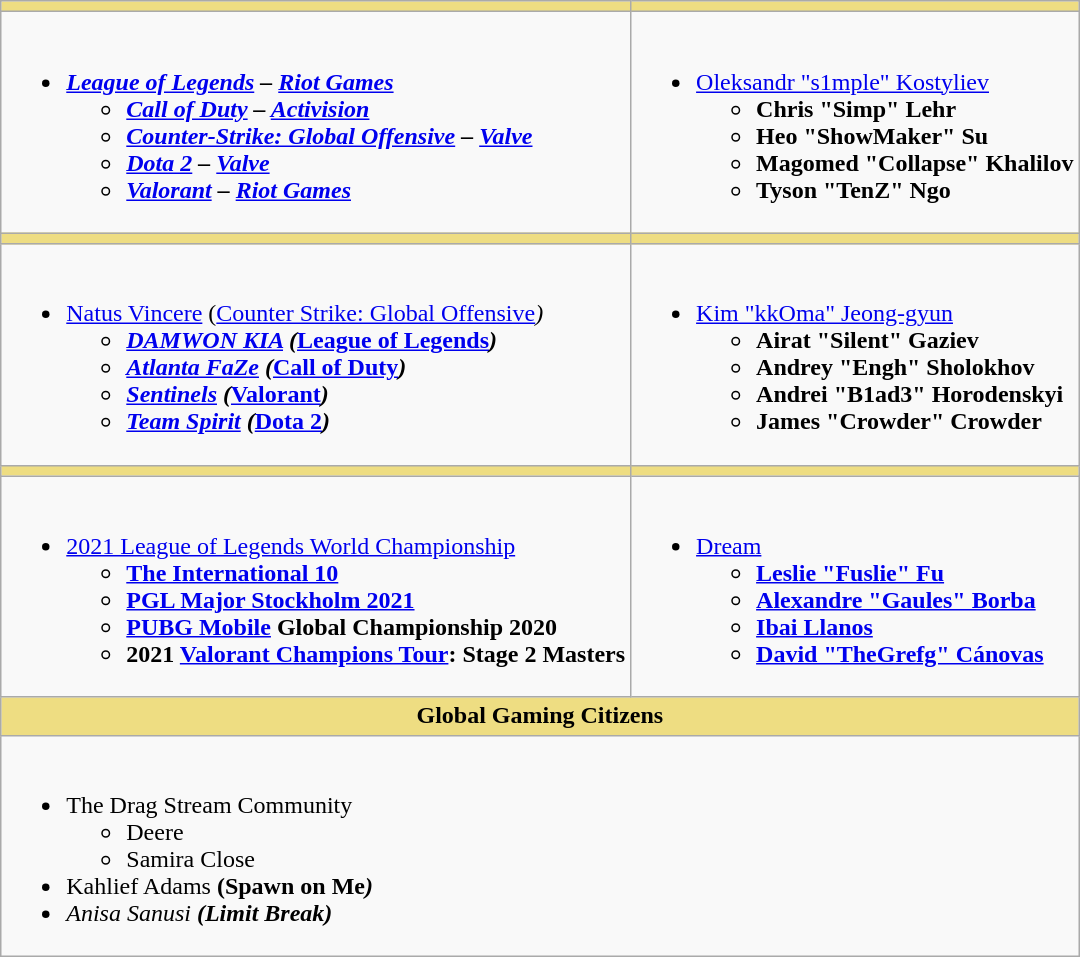<table class=wikitable>
<tr>
<th style="background:#eedd82"></th>
<th style="background:#eedd82"></th>
</tr>
<tr>
<td valign="top"><br><ul><li><strong><em><a href='#'>League of Legends</a><em> – <a href='#'>Riot Games</a><strong><ul><li></em><a href='#'>Call of Duty</a><em> – <a href='#'>Activision</a></li><li></em><a href='#'>Counter-Strike: Global Offensive</a><em> – <a href='#'>Valve</a></li><li></em><a href='#'>Dota 2</a><em> – <a href='#'>Valve</a></li><li></em><a href='#'>Valorant</a><em> – <a href='#'>Riot Games</a></li></ul></li></ul></td>
<td valign="top"><br><ul><li></strong><a href='#'>Oleksandr "s1mple" Kostyliev</a><strong><ul><li>Chris "Simp" Lehr</li><li>Heo "ShowMaker" Su</li><li>Magomed "Collapse" Khalilov</li><li>Tyson "TenZ" Ngo</li></ul></li></ul></td>
</tr>
<tr>
<th style="background:#eedd82"></th>
<th style="background:#eedd82"></th>
</tr>
<tr>
<td valign="top"><br><ul><li></strong><a href='#'>Natus Vincere</a> (</em><a href='#'>Counter Strike: Global Offensive</a><em>)<strong><ul><li><a href='#'>DAMWON KIA</a> (</em><a href='#'>League of Legends</a><em>)</li><li><a href='#'>Atlanta FaZe</a> (</em><a href='#'>Call of Duty</a><em>)</li><li><a href='#'>Sentinels</a> (</em><a href='#'>Valorant</a><em>)</li><li><a href='#'>Team Spirit</a> (</em><a href='#'>Dota 2</a><em>)</li></ul></li></ul></td>
<td valign="top"><br><ul><li></strong><a href='#'>Kim "kkOma" Jeong-gyun</a><strong><ul><li>Airat "Silent" Gaziev</li><li>Andrey "Engh" Sholokhov</li><li>Andrei "B1ad3" Horodenskyi</li><li>James "Crowder" Crowder</li></ul></li></ul></td>
</tr>
<tr>
<th style="background:#eedd82"></th>
<th style="background:#eedd82"></th>
</tr>
<tr>
<td valign="top"><br><ul><li></strong><a href='#'>2021 League of Legends World Championship</a><strong><ul><li><a href='#'>The International 10</a></li><li><a href='#'>PGL Major Stockholm 2021</a></li><li><a href='#'>PUBG Mobile</a> Global Championship 2020</li><li>2021 <a href='#'>Valorant Champions Tour</a>: Stage 2 Masters</li></ul></li></ul></td>
<td valign="top"><br><ul><li></strong><a href='#'>Dream</a><strong><ul><li><a href='#'>Leslie "Fuslie" Fu</a></li><li><a href='#'>Alexandre "Gaules" Borba</a></li><li><a href='#'>Ibai Llanos</a></li><li><a href='#'>David "TheGrefg" Cánovas</a></li></ul></li></ul></td>
</tr>
<tr>
<th style="background:#eedd82" colspan="2">Global Gaming Citizens</th>
</tr>
<tr>
<td valign="top" colspan="2"><br><ul><li></strong>The Drag Stream Community<strong><ul><li></strong>Deere<strong></li><li></strong>Samira Close<strong></li></ul></li><li></strong>Kahlief Adams<strong> (</em>Spawn on Me<em>)</li><li></strong>Anisa Sanusi<strong> (Limit Break)</li></ul></td>
</tr>
</table>
